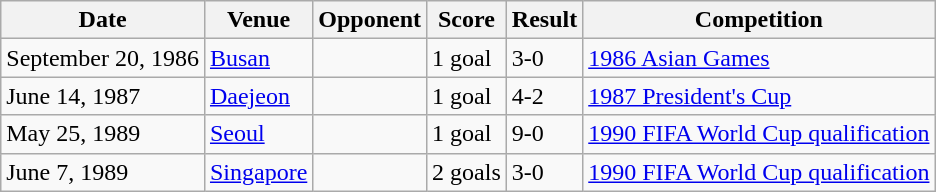<table class="wikitable">
<tr>
<th>Date</th>
<th>Venue</th>
<th>Opponent</th>
<th>Score</th>
<th>Result</th>
<th>Competition</th>
</tr>
<tr>
<td>September 20, 1986</td>
<td><a href='#'>Busan</a></td>
<td></td>
<td>1 goal</td>
<td>3-0</td>
<td><a href='#'>1986 Asian Games</a></td>
</tr>
<tr>
<td>June 14, 1987</td>
<td><a href='#'>Daejeon</a></td>
<td></td>
<td>1 goal</td>
<td>4-2</td>
<td><a href='#'>1987 President's Cup</a></td>
</tr>
<tr>
<td>May 25, 1989</td>
<td><a href='#'>Seoul</a></td>
<td></td>
<td>1 goal</td>
<td>9-0</td>
<td><a href='#'>1990 FIFA World Cup qualification</a></td>
</tr>
<tr>
<td>June 7, 1989</td>
<td><a href='#'>Singapore</a></td>
<td></td>
<td>2 goals</td>
<td>3-0</td>
<td><a href='#'>1990 FIFA World Cup qualification</a></td>
</tr>
</table>
